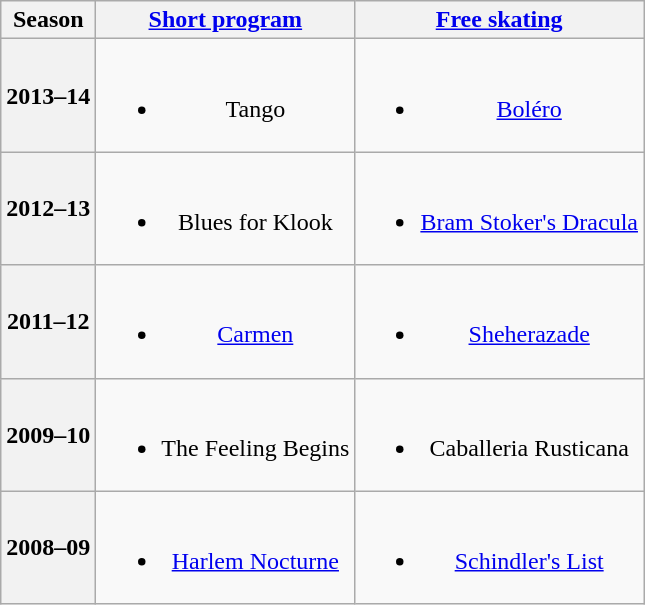<table class=wikitable style=text-align:center>
<tr>
<th>Season</th>
<th><a href='#'>Short program</a></th>
<th><a href='#'>Free skating</a></th>
</tr>
<tr>
<th>2013–14 <br> </th>
<td><br><ul><li>Tango <br></li></ul></td>
<td><br><ul><li><a href='#'>Boléro</a> <br></li></ul></td>
</tr>
<tr>
<th>2012–13 <br> </th>
<td><br><ul><li>Blues for Klook <br></li></ul></td>
<td><br><ul><li><a href='#'>Bram Stoker's Dracula</a> <br></li></ul></td>
</tr>
<tr>
<th>2011–12 <br> </th>
<td><br><ul><li><a href='#'>Carmen</a> <br></li></ul></td>
<td><br><ul><li><a href='#'>Sheherazade</a> <br></li></ul></td>
</tr>
<tr>
<th>2009–10 <br> </th>
<td><br><ul><li>The Feeling Begins <br></li></ul></td>
<td><br><ul><li>Caballeria Rusticana</li></ul></td>
</tr>
<tr>
<th>2008–09 <br> </th>
<td><br><ul><li><a href='#'>Harlem Nocturne</a> <br></li></ul></td>
<td><br><ul><li><a href='#'>Schindler's List</a> <br></li></ul></td>
</tr>
</table>
